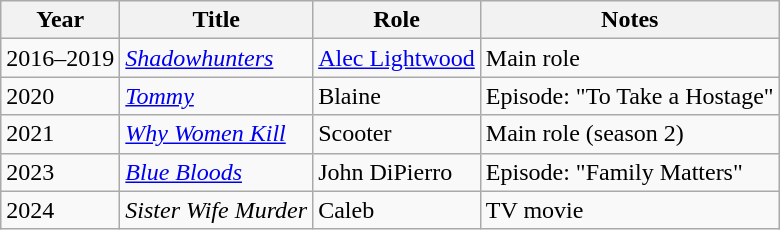<table class="wikitable">
<tr>
<th>Year</th>
<th>Title</th>
<th>Role</th>
<th>Notes</th>
</tr>
<tr>
<td>2016–2019</td>
<td><em><a href='#'>Shadowhunters</a></em></td>
<td><a href='#'>Alec Lightwood</a></td>
<td>Main role</td>
</tr>
<tr>
<td>2020</td>
<td><em><a href='#'>Tommy</a></em></td>
<td>Blaine</td>
<td>Episode: "To Take a Hostage"</td>
</tr>
<tr>
<td>2021</td>
<td><em><a href='#'>Why Women Kill</a></em></td>
<td>Scooter</td>
<td>Main role (season 2)</td>
</tr>
<tr>
<td>2023</td>
<td><em><a href='#'>Blue Bloods</a></em></td>
<td>John DiPierro</td>
<td>Episode: "Family Matters"</td>
</tr>
<tr>
<td>2024</td>
<td><em>Sister Wife Murder</em></td>
<td>Caleb</td>
<td>TV movie</td>
</tr>
</table>
